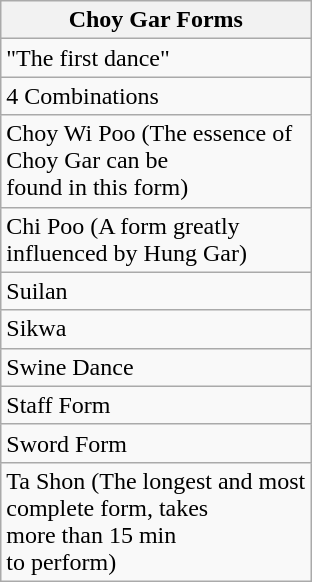<table class="wikitable">
<tr>
<th>Choy Gar Forms</th>
</tr>
<tr>
<td>"The first dance"</td>
</tr>
<tr>
<td>4 Combinations</td>
</tr>
<tr>
<td>Choy Wi Poo (The essence of <br>Choy Gar can be <br>found in this form)</td>
</tr>
<tr>
<td>Chi Poo (A form greatly <br>influenced by Hung Gar)</td>
</tr>
<tr>
<td>Suilan</td>
</tr>
<tr>
<td>Sikwa</td>
</tr>
<tr>
<td>Swine Dance</td>
</tr>
<tr>
<td>Staff Form</td>
</tr>
<tr>
<td>Sword Form</td>
</tr>
<tr>
<td>Ta Shon (The longest and most <br>complete form, takes<br> more than 15 min<br> to perform)</td>
</tr>
</table>
